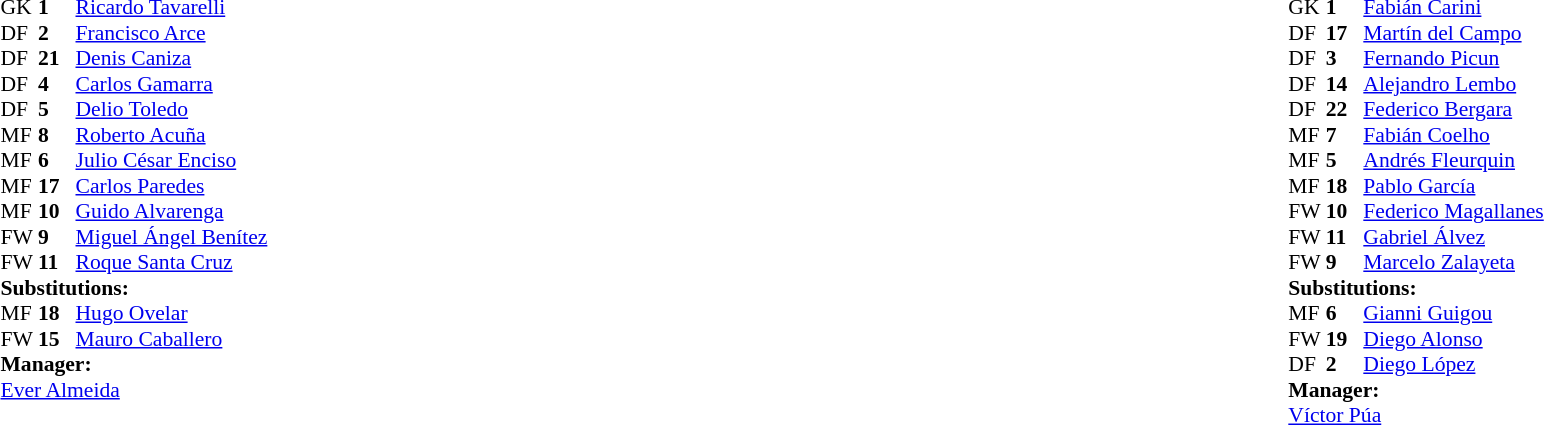<table width="100%">
<tr>
<td valign="top" width="50%"><br><table style="font-size: 90%" cellspacing="0" cellpadding="0">
<tr>
<th width="25"></th>
<th width="25"></th>
</tr>
<tr>
<td>GK</td>
<td><strong>1</strong></td>
<td><a href='#'>Ricardo Tavarelli</a></td>
<td></td>
</tr>
<tr>
<td>DF</td>
<td><strong>2</strong></td>
<td><a href='#'>Francisco Arce</a></td>
</tr>
<tr>
<td>DF</td>
<td><strong>21</strong></td>
<td><a href='#'>Denis Caniza</a></td>
</tr>
<tr>
<td>DF</td>
<td><strong>4</strong></td>
<td><a href='#'>Carlos Gamarra</a></td>
</tr>
<tr>
<td>DF</td>
<td><strong>5</strong></td>
<td><a href='#'>Delio Toledo</a></td>
</tr>
<tr>
<td>MF</td>
<td><strong>8</strong></td>
<td><a href='#'>Roberto Acuña</a></td>
<td></td>
</tr>
<tr>
<td>MF</td>
<td><strong>6</strong></td>
<td><a href='#'>Julio César Enciso</a></td>
</tr>
<tr>
<td>MF</td>
<td><strong>17</strong></td>
<td><a href='#'>Carlos Paredes</a></td>
</tr>
<tr>
<td>MF</td>
<td><strong>10</strong></td>
<td><a href='#'>Guido Alvarenga</a></td>
<td></td>
<td></td>
</tr>
<tr>
<td>FW</td>
<td><strong>9</strong></td>
<td><a href='#'>Miguel Ángel Benítez</a></td>
</tr>
<tr>
<td>FW</td>
<td><strong>11</strong></td>
<td><a href='#'>Roque Santa Cruz</a></td>
<td></td>
<td></td>
</tr>
<tr>
<td colspan=3><strong>Substitutions:</strong></td>
</tr>
<tr>
<td>MF</td>
<td><strong>18</strong></td>
<td><a href='#'>Hugo Ovelar</a></td>
<td></td>
<td></td>
</tr>
<tr>
<td>FW</td>
<td><strong>15</strong></td>
<td><a href='#'>Mauro Caballero</a></td>
<td></td>
<td></td>
</tr>
<tr>
<td colspan=3><strong>Manager:</strong></td>
</tr>
<tr>
<td colspan=3><a href='#'>Ever Almeida</a></td>
</tr>
</table>
</td>
<td valign="top"></td>
<td valign="top" width="50%"><br><table style="font-size: 90%" cellspacing="0" cellpadding="0" align="center">
<tr>
<th width=25></th>
<th width=25></th>
</tr>
<tr>
<td>GK</td>
<td><strong>1</strong></td>
<td><a href='#'>Fabián Carini</a></td>
</tr>
<tr>
<td>DF</td>
<td><strong>17</strong></td>
<td><a href='#'>Martín del Campo</a></td>
</tr>
<tr>
<td>DF</td>
<td><strong>3</strong></td>
<td><a href='#'>Fernando Picun</a></td>
<td></td>
</tr>
<tr>
<td>DF</td>
<td><strong>14</strong></td>
<td><a href='#'>Alejandro Lembo</a></td>
<td></td>
<td></td>
</tr>
<tr>
<td>DF</td>
<td><strong>22</strong></td>
<td><a href='#'>Federico Bergara</a></td>
<td></td>
<td></td>
</tr>
<tr>
<td>MF</td>
<td><strong>7</strong></td>
<td><a href='#'>Fabián Coelho</a></td>
</tr>
<tr>
<td>MF</td>
<td><strong>5</strong></td>
<td><a href='#'>Andrés Fleurquin</a></td>
<td></td>
</tr>
<tr>
<td>MF</td>
<td><strong>18</strong></td>
<td><a href='#'>Pablo García</a></td>
<td></td>
</tr>
<tr>
<td>FW</td>
<td><strong>10</strong></td>
<td><a href='#'>Federico Magallanes</a> </td>
<td></td>
</tr>
<tr>
<td>FW</td>
<td><strong>11</strong></td>
<td><a href='#'>Gabriel Álvez</a></td>
<td></td>
<td></td>
</tr>
<tr>
<td>FW</td>
<td><strong>9</strong></td>
<td><a href='#'>Marcelo Zalayeta</a></td>
</tr>
<tr>
<td colspan=3><strong>Substitutions:</strong></td>
</tr>
<tr>
<td>MF</td>
<td><strong>6</strong></td>
<td><a href='#'>Gianni Guigou</a></td>
<td></td>
<td></td>
</tr>
<tr>
<td>FW</td>
<td><strong>19</strong></td>
<td><a href='#'>Diego Alonso</a></td>
<td></td>
<td></td>
</tr>
<tr>
<td>DF</td>
<td><strong>2</strong></td>
<td><a href='#'>Diego López</a></td>
<td></td>
<td></td>
</tr>
<tr>
<td colspan=3><strong>Manager:</strong></td>
</tr>
<tr>
<td colspan=3><a href='#'>Víctor Púa</a></td>
</tr>
<tr>
</tr>
</table>
</td>
</tr>
</table>
